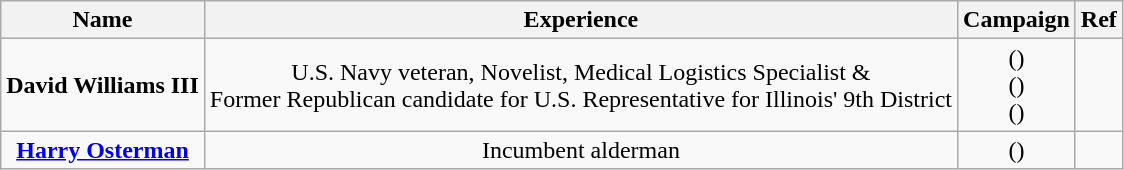<table class="wikitable" style="text-align:center">
<tr>
<th>Name</th>
<th>Experience</th>
<th>Campaign</th>
<th>Ref</th>
</tr>
<tr>
<td><strong>David Williams III</strong></td>
<td>U.S. Navy veteran, Novelist, Medical Logistics Specialist & <br> Former Republican candidate for U.S. Representative for Illinois' 9th District</td>
<td>()<br>()<br>()</td>
<td></td>
</tr>
<tr>
<td><strong><a href='#'>Harry Osterman</a></strong></td>
<td>Incumbent alderman</td>
<td>()</td>
<td></td>
</tr>
</table>
